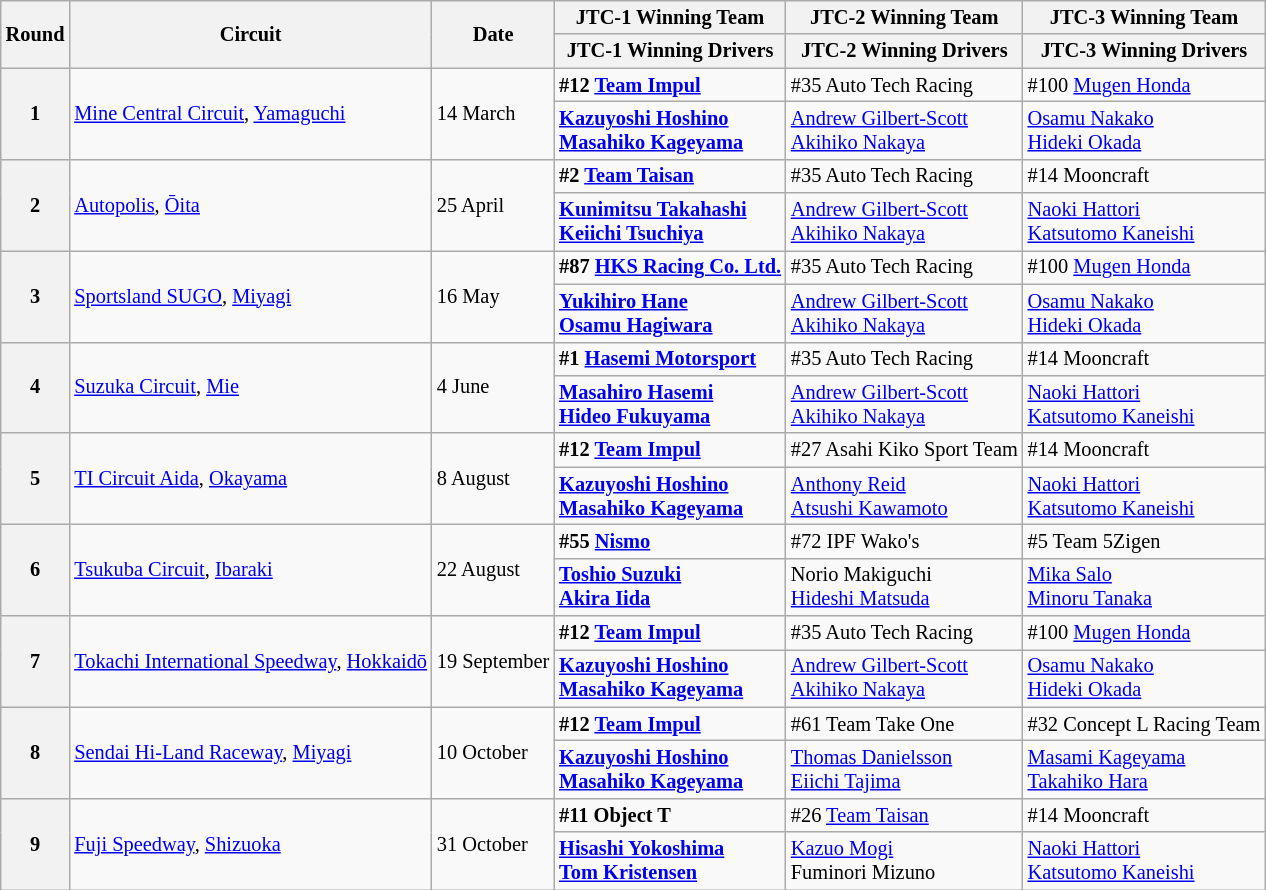<table class="wikitable" style="font-size: 85%;">
<tr>
<th rowspan=2>Round</th>
<th rowspan=2>Circuit</th>
<th rowspan=2>Date</th>
<th>JTC-1 Winning Team</th>
<th>JTC-2 Winning Team</th>
<th>JTC-3 Winning Team</th>
</tr>
<tr>
<th>JTC-1 Winning Drivers</th>
<th>JTC-2 Winning Drivers</th>
<th>JTC-3 Winning Drivers</th>
</tr>
<tr>
<th rowspan=2>1</th>
<td rowspan=2> <a href='#'>Mine Central Circuit</a>, <a href='#'>Yamaguchi</a></td>
<td rowspan=2>14 March</td>
<td><strong> #12 <a href='#'>Team Impul</a></strong></td>
<td>#35 Auto Tech Racing</td>
<td>#100 <a href='#'>Mugen Honda</a></td>
</tr>
<tr>
<td>  <strong><a href='#'>Kazuyoshi Hoshino</a><br> <a href='#'>Masahiko Kageyama</a></strong></td>
<td> <a href='#'>Andrew Gilbert-Scott</a><br> <a href='#'>Akihiko Nakaya</a></td>
<td> <a href='#'>Osamu Nakako</a><br> <a href='#'>Hideki Okada</a></td>
</tr>
<tr>
<th rowspan=2>2</th>
<td rowspan=2> <a href='#'>Autopolis</a>, <a href='#'>Ōita</a></td>
<td rowspan=2>25 April</td>
<td><strong> #2 <a href='#'>Team Taisan</a></strong></td>
<td>#35 Auto Tech Racing</td>
<td>#14 Mooncraft</td>
</tr>
<tr>
<td>  <strong><a href='#'>Kunimitsu Takahashi</a><br> <a href='#'>Keiichi Tsuchiya</a></strong></td>
<td> <a href='#'>Andrew Gilbert-Scott</a><br> <a href='#'>Akihiko Nakaya</a></td>
<td> <a href='#'>Naoki Hattori</a><br> <a href='#'>Katsutomo Kaneishi</a></td>
</tr>
<tr>
<th rowspan=2>3</th>
<td rowspan=2> <a href='#'>Sportsland SUGO</a>, <a href='#'>Miyagi</a></td>
<td rowspan=2>16 May</td>
<td><strong> #87 <a href='#'>HKS Racing Co. Ltd.</a></strong></td>
<td>#35 Auto Tech Racing</td>
<td>#100 <a href='#'>Mugen Honda</a></td>
</tr>
<tr>
<td>  <strong><a href='#'>Yukihiro Hane</a><br> <a href='#'>Osamu Hagiwara</a></strong></td>
<td> <a href='#'>Andrew Gilbert-Scott</a><br> <a href='#'>Akihiko Nakaya</a></td>
<td> <a href='#'>Osamu Nakako</a><br> <a href='#'>Hideki Okada</a></td>
</tr>
<tr>
<th rowspan=2>4</th>
<td rowspan=2> <a href='#'>Suzuka Circuit</a>, <a href='#'>Mie</a></td>
<td rowspan=2>4 June</td>
<td><strong> #1 <a href='#'>Hasemi Motorsport</a></strong></td>
<td>#35 Auto Tech Racing</td>
<td>#14 Mooncraft</td>
</tr>
<tr>
<td>  <strong><a href='#'>Masahiro Hasemi</a><br> <a href='#'>Hideo Fukuyama</a></strong></td>
<td> <a href='#'>Andrew Gilbert-Scott</a><br> <a href='#'>Akihiko Nakaya</a></td>
<td> <a href='#'>Naoki Hattori</a><br> <a href='#'>Katsutomo Kaneishi</a></td>
</tr>
<tr>
<th rowspan=2>5</th>
<td rowspan=2> <a href='#'>TI Circuit Aida</a>, <a href='#'>Okayama</a></td>
<td rowspan=2>8 August</td>
<td><strong> #12 <a href='#'>Team Impul</a></strong></td>
<td>#27 Asahi Kiko Sport Team</td>
<td>#14 Mooncraft</td>
</tr>
<tr>
<td>  <strong><a href='#'>Kazuyoshi Hoshino</a><br> <a href='#'>Masahiko Kageyama</a></strong></td>
<td> <a href='#'>Anthony Reid</a><br> <a href='#'>Atsushi Kawamoto</a></td>
<td> <a href='#'>Naoki Hattori</a><br> <a href='#'>Katsutomo Kaneishi</a></td>
</tr>
<tr>
<th rowspan=2>6</th>
<td rowspan=2> <a href='#'>Tsukuba Circuit</a>, <a href='#'>Ibaraki</a></td>
<td rowspan=2>22 August</td>
<td><strong> #55 <a href='#'>Nismo</a></strong></td>
<td>#72 IPF Wako's</td>
<td>#5 Team 5Zigen</td>
</tr>
<tr>
<td>  <strong><a href='#'>Toshio Suzuki</a><br> <a href='#'>Akira Iida</a></strong></td>
<td> Norio Makiguchi<br> <a href='#'>Hideshi Matsuda</a></td>
<td> <a href='#'>Mika Salo</a><br> <a href='#'>Minoru Tanaka</a></td>
</tr>
<tr>
<th rowspan=2>7</th>
<td rowspan=2> <a href='#'>Tokachi International Speedway</a>, <a href='#'>Hokkaidō</a></td>
<td rowspan=2>19 September</td>
<td><strong> #12 <a href='#'>Team Impul</a></strong></td>
<td>#35 Auto Tech Racing</td>
<td>#100 <a href='#'>Mugen Honda</a></td>
</tr>
<tr>
<td>  <strong><a href='#'>Kazuyoshi Hoshino</a><br> <a href='#'>Masahiko Kageyama</a></strong></td>
<td> <a href='#'>Andrew Gilbert-Scott</a><br> <a href='#'>Akihiko Nakaya</a></td>
<td> <a href='#'>Osamu Nakako</a><br> <a href='#'>Hideki Okada</a></td>
</tr>
<tr>
<th rowspan=2>8</th>
<td rowspan=2> <a href='#'>Sendai Hi-Land Raceway</a>, <a href='#'>Miyagi</a></td>
<td rowspan=2>10 October</td>
<td><strong> #12 <a href='#'>Team Impul</a></strong></td>
<td>#61 Team Take One</td>
<td>#32 Concept L Racing Team</td>
</tr>
<tr>
<td>  <strong><a href='#'>Kazuyoshi Hoshino</a><br> <a href='#'>Masahiko Kageyama</a></strong></td>
<td> <a href='#'>Thomas Danielsson</a><br> <a href='#'>Eiichi Tajima</a></td>
<td> <a href='#'>Masami Kageyama</a><br> <a href='#'>Takahiko Hara</a></td>
</tr>
<tr>
<th rowspan=2>9</th>
<td rowspan=2> <a href='#'>Fuji Speedway</a>, <a href='#'>Shizuoka</a></td>
<td rowspan=2>31 October</td>
<td><strong> #11 Object T</strong></td>
<td>#26 <a href='#'>Team Taisan</a></td>
<td>#14 Mooncraft</td>
</tr>
<tr>
<td>  <strong><a href='#'>Hisashi Yokoshima</a><br> <a href='#'>Tom Kristensen</a></strong></td>
<td> <a href='#'>Kazuo Mogi</a><br> Fuminori Mizuno</td>
<td> <a href='#'>Naoki Hattori</a><br> <a href='#'>Katsutomo Kaneishi</a></td>
</tr>
</table>
